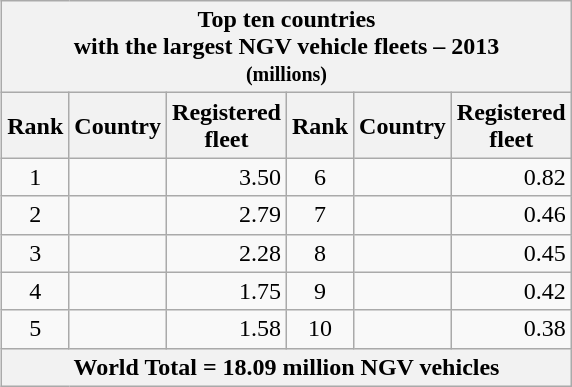<table class="wikitable" style="float:right; margin-left:5px;">
<tr>
<th colspan=6><strong>Top ten countries<br>with the largest NGV vehicle fleets – 2013</strong><br><small>(millions)</small></th>
</tr>
<tr>
<th>Rank</th>
<th>Country</th>
<th>Registered<br>fleet</th>
<th>Rank</th>
<th>Country</th>
<th>Registered<br>fleet</th>
</tr>
<tr>
<td ALIGN=CENTER>1</td>
<td></td>
<td ALIGN=RIGHT>3.50</td>
<td ALIGN=CENTER>6</td>
<td></td>
<td ALIGN=RIGHT>0.82</td>
</tr>
<tr>
<td ALIGN=CENTER>2</td>
<td></td>
<td ALIGN=RIGHT>2.79</td>
<td ALIGN=CENTER>7</td>
<td></td>
<td ALIGN=RIGHT>0.46</td>
</tr>
<tr>
<td ALIGN=CENTER>3</td>
<td></td>
<td ALIGN=RIGHT>2.28</td>
<td ALIGN=CENTER>8</td>
<td></td>
<td ALIGN=RIGHT>0.45</td>
</tr>
<tr>
<td ALIGN=CENTER>4</td>
<td></td>
<td ALIGN=RIGHT>1.75</td>
<td ALIGN=CENTER>9</td>
<td></td>
<td ALIGN=RIGHT>0.42</td>
</tr>
<tr>
<td ALIGN=CENTER>5</td>
<td></td>
<td ALIGN=RIGHT>1.58</td>
<td ALIGN=CENTER>10</td>
<td></td>
<td ALIGN=RIGHT>0.38</td>
</tr>
<tr>
<th colspan="6">World Total = 18.09 million NGV vehicles</th>
</tr>
</table>
